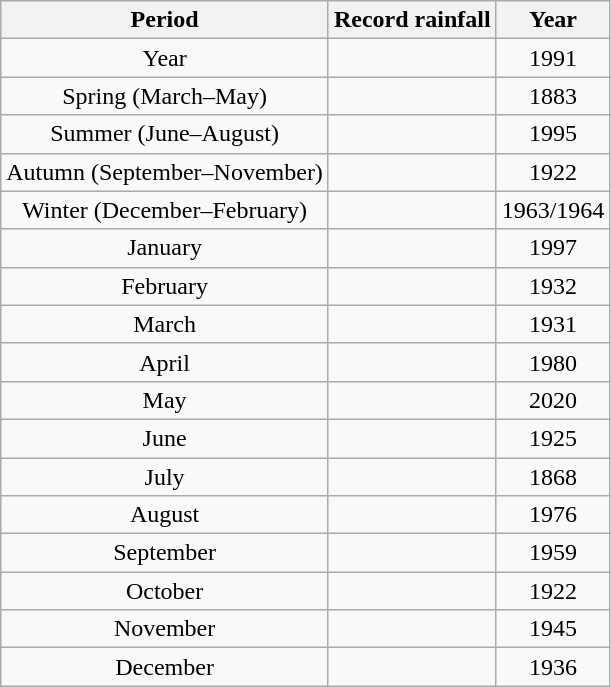<table class="wikitable plainrowheaders" style="text-align:center;">
<tr>
<th>Period</th>
<th>Record rainfall</th>
<th>Year</th>
</tr>
<tr>
<td>Year</td>
<td align="right"></td>
<td>1991</td>
</tr>
<tr>
<td>Spring (March–May)</td>
<td></td>
<td>1883</td>
</tr>
<tr>
<td>Summer (June–August)</td>
<td></td>
<td>1995</td>
</tr>
<tr>
<td>Autumn (September–November)</td>
<td></td>
<td>1922</td>
</tr>
<tr>
<td>Winter (December–February)</td>
<td></td>
<td>1963/1964</td>
</tr>
<tr>
<td>January</td>
<td></td>
<td>1997</td>
</tr>
<tr>
<td>February</td>
<td></td>
<td>1932</td>
</tr>
<tr>
<td>March</td>
<td></td>
<td>1931</td>
</tr>
<tr>
<td>April</td>
<td></td>
<td>1980</td>
</tr>
<tr>
<td>May</td>
<td></td>
<td>2020</td>
</tr>
<tr>
<td>June</td>
<td></td>
<td>1925</td>
</tr>
<tr>
<td>July</td>
<td></td>
<td>1868</td>
</tr>
<tr>
<td>August</td>
<td></td>
<td>1976</td>
</tr>
<tr>
<td>September</td>
<td></td>
<td>1959</td>
</tr>
<tr>
<td>October</td>
<td></td>
<td>1922</td>
</tr>
<tr>
<td>November</td>
<td></td>
<td>1945</td>
</tr>
<tr>
<td>December</td>
<td></td>
<td>1936</td>
</tr>
</table>
